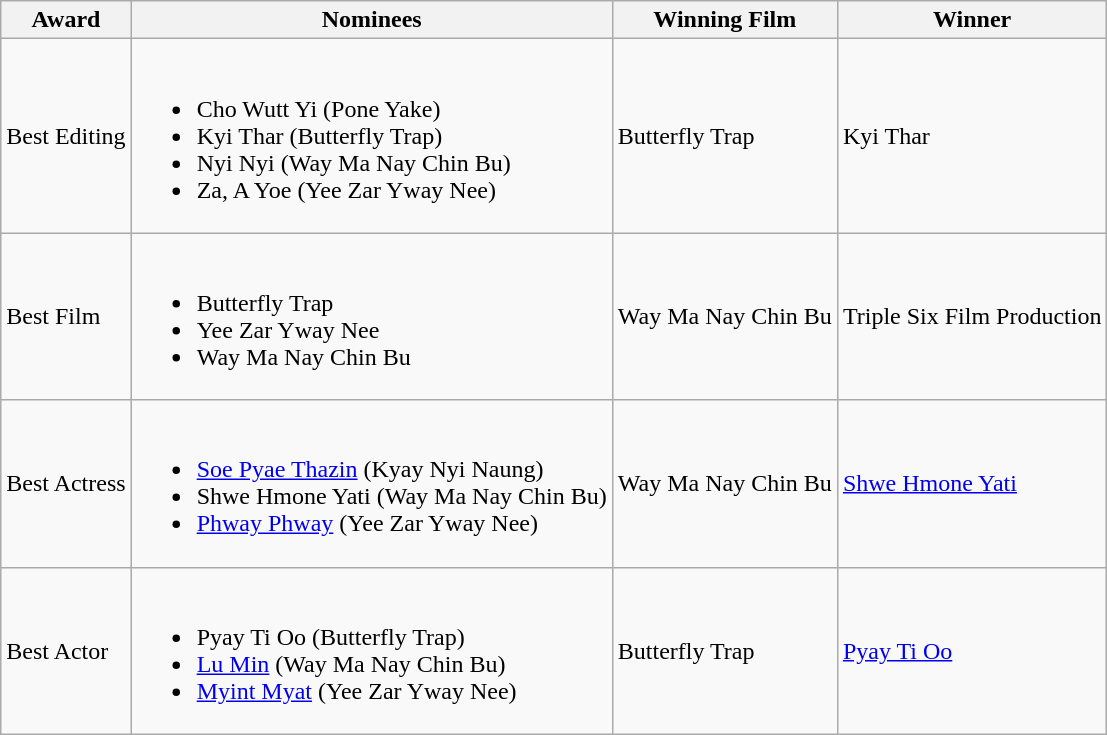<table class="wikitable sortable">
<tr>
<th>Award</th>
<th>Nominees</th>
<th>Winning Film</th>
<th>Winner</th>
</tr>
<tr>
<td>Best Editing</td>
<td><br><ul><li>Cho Wutt Yi (Pone Yake)</li><li>Kyi Thar (Butterfly Trap)</li><li>Nyi Nyi (Way Ma Nay Chin Bu)</li><li>Za, A Yoe (Yee Zar Yway Nee)</li></ul></td>
<td>Butterfly Trap</td>
<td>Kyi Thar</td>
</tr>
<tr>
<td>Best Film</td>
<td><br><ul><li>Butterfly Trap</li><li>Yee Zar Yway Nee</li><li>Way Ma Nay Chin Bu</li></ul></td>
<td>Way Ma Nay Chin Bu</td>
<td>Triple Six Film Production</td>
</tr>
<tr>
<td>Best Actress</td>
<td><br><ul><li><a href='#'>Soe Pyae Thazin</a> (Kyay Nyi Naung)</li><li>Shwe Hmone Yati (Way Ma Nay Chin Bu)</li><li><a href='#'>Phway Phway</a> (Yee Zar Yway Nee)</li></ul></td>
<td>Way Ma Nay Chin Bu</td>
<td><a href='#'>Shwe Hmone Yati</a></td>
</tr>
<tr>
<td>Best Actor</td>
<td><br><ul><li>Pyay Ti Oo (Butterfly Trap)</li><li><a href='#'>Lu Min</a> (Way Ma Nay Chin Bu)</li><li><a href='#'>Myint Myat</a> (Yee Zar Yway Nee)</li></ul></td>
<td>Butterfly Trap</td>
<td><a href='#'>Pyay Ti Oo</a></td>
</tr>
</table>
